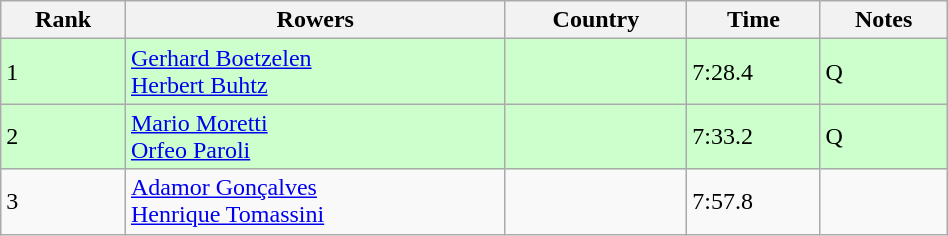<table class="wikitable" width=50%>
<tr>
<th>Rank</th>
<th>Rowers</th>
<th>Country</th>
<th>Time</th>
<th>Notes</th>
</tr>
<tr bgcolor=ccffcc>
<td>1</td>
<td><a href='#'>Gerhard Boetzelen</a><br><a href='#'>Herbert Buhtz</a></td>
<td></td>
<td>7:28.4</td>
<td>Q</td>
</tr>
<tr bgcolor=ccffcc>
<td>2</td>
<td><a href='#'>Mario Moretti</a><br><a href='#'>Orfeo Paroli</a></td>
<td></td>
<td>7:33.2</td>
<td>Q</td>
</tr>
<tr>
<td>3</td>
<td><a href='#'>Adamor Gonçalves</a><br><a href='#'>Henrique Tomassini</a></td>
<td></td>
<td>7:57.8</td>
<td></td>
</tr>
</table>
